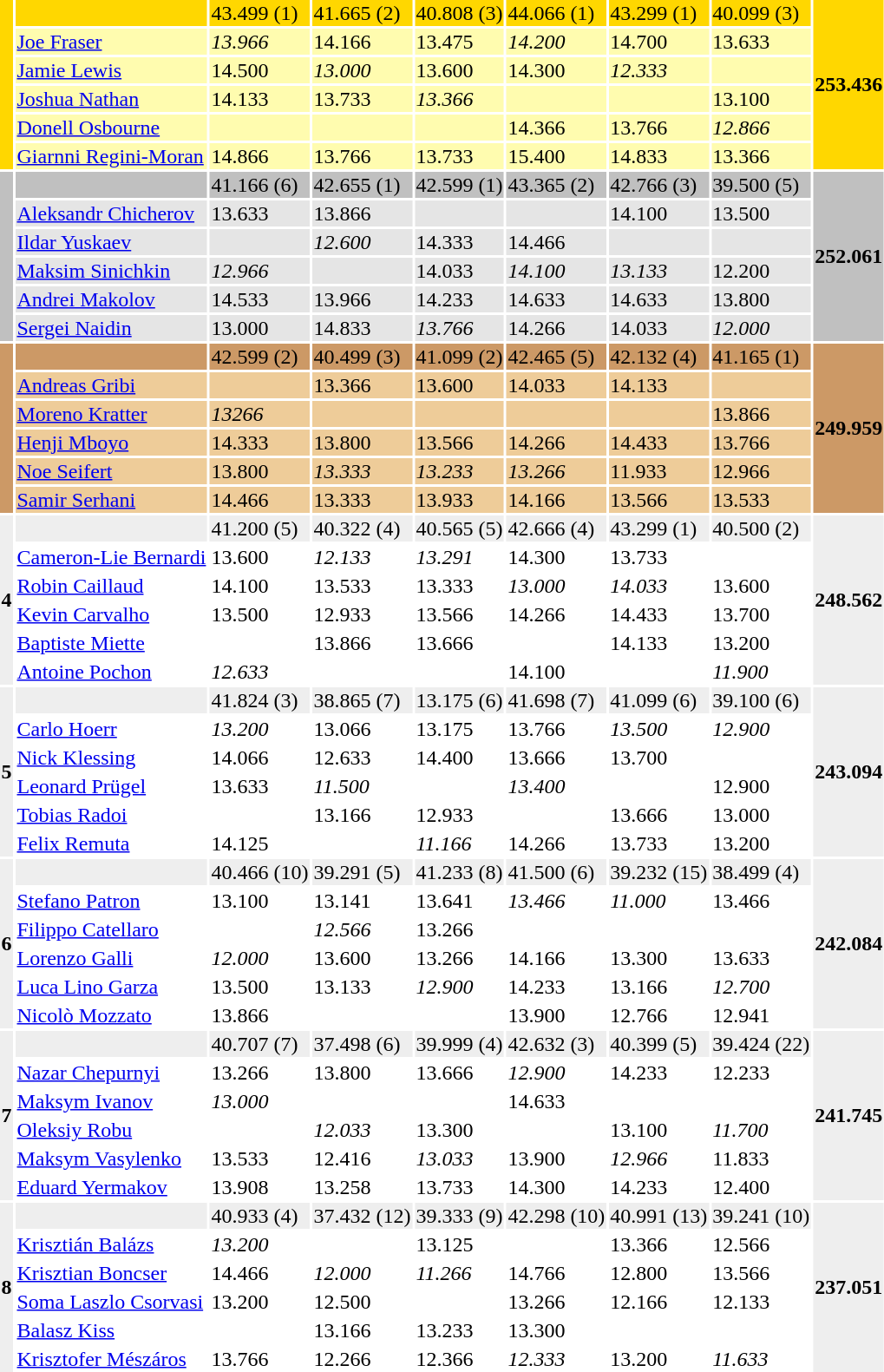<table>
<tr bgcolor=gold>
<td rowspan=6></td>
<td align="left"><strong></strong></td>
<td>43.499 (1)</td>
<td>41.665 (2)</td>
<td>40.808 (3)</td>
<td>44.066 (1)</td>
<td>43.299 (1)</td>
<td>40.099 (3)</td>
<td rowspan=6><strong>253.436</strong></td>
</tr>
<tr bgcolor=fffcaf>
<td align="left"><a href='#'>Joe Fraser</a></td>
<td><em>13.966</em></td>
<td>14.166</td>
<td>13.475</td>
<td><em>14.200</em></td>
<td>14.700</td>
<td>13.633</td>
</tr>
<tr bgcolor=fffcaf>
<td align="left"><a href='#'>Jamie Lewis</a></td>
<td>14.500</td>
<td><em>13.000</em></td>
<td>13.600</td>
<td>14.300</td>
<td><em>12.333</em></td>
<td></td>
</tr>
<tr bgcolor=fffcaf>
<td align="left"><a href='#'>Joshua Nathan</a></td>
<td>14.133</td>
<td>13.733</td>
<td><em>13.366</em></td>
<td></td>
<td></td>
<td>13.100</td>
</tr>
<tr bgcolor=fffcaf>
<td align="left"><a href='#'>Donell Osbourne</a></td>
<td></td>
<td></td>
<td></td>
<td>14.366</td>
<td>13.766</td>
<td><em>12.866</em></td>
</tr>
<tr bgcolor=fffcaf>
<td align="left"><a href='#'>Giarnni Regini-Moran</a></td>
<td>14.866</td>
<td>13.766</td>
<td>13.733</td>
<td>15.400</td>
<td>14.833</td>
<td>13.366</td>
</tr>
<tr bgcolor=silver>
<td rowspan=6></td>
<td align="left"><strong></strong></td>
<td>41.166 (6)</td>
<td>42.655 (1)</td>
<td>42.599 (1)</td>
<td>43.365 (2)</td>
<td>42.766 (3)</td>
<td>39.500 (5)</td>
<td rowspan=6><strong>252.061</strong></td>
</tr>
<tr bgcolor=e5e5e5>
<td align="left"><a href='#'>Aleksandr Chicherov</a></td>
<td>13.633</td>
<td>13.866</td>
<td></td>
<td></td>
<td>14.100</td>
<td>13.500</td>
</tr>
<tr bgcolor=e5e5e5>
<td align="left"><a href='#'>Ildar Yuskaev</a></td>
<td></td>
<td><em>12.600</em></td>
<td>14.333</td>
<td>14.466</td>
<td></td>
<td></td>
</tr>
<tr bgcolor=e5e5e5>
<td align="left"><a href='#'>Maksim Sinichkin</a></td>
<td><em>12.966</em></td>
<td></td>
<td>14.033</td>
<td><em>14.100</em></td>
<td><em>13.133</em></td>
<td>12.200</td>
</tr>
<tr bgcolor=e5e5e5>
<td align="left"><a href='#'>Andrei Makolov</a></td>
<td>14.533</td>
<td>13.966</td>
<td>14.233</td>
<td>14.633</td>
<td>14.633</td>
<td>13.800</td>
</tr>
<tr bgcolor=e5e5e5>
<td align="left"><a href='#'>Sergei Naidin</a></td>
<td>13.000</td>
<td>14.833</td>
<td><em>13.766</em></td>
<td>14.266</td>
<td>14.033</td>
<td><em>12.000</em></td>
</tr>
<tr bgcolor=cc9966>
<td rowspan=6></td>
<td align="left"><strong></strong></td>
<td>42.599 (2)</td>
<td>40.499 (3)</td>
<td>41.099 (2)</td>
<td>42.465 (5)</td>
<td>42.132 (4)</td>
<td>41.165 (1)</td>
<td rowspan=6><strong>249.959</strong></td>
</tr>
<tr bgcolor=eecc99>
<td align="left"><a href='#'>Andreas Gribi</a></td>
<td></td>
<td>13.366</td>
<td>13.600</td>
<td>14.033</td>
<td>14.133</td>
<td></td>
</tr>
<tr bgcolor=eecc99>
<td align="left"><a href='#'>Moreno Kratter</a></td>
<td><em>13266</em></td>
<td></td>
<td></td>
<td></td>
<td></td>
<td>13.866</td>
</tr>
<tr bgcolor=eecc99>
<td align="left"><a href='#'>Henji Mboyo</a></td>
<td>14.333</td>
<td>13.800</td>
<td>13.566</td>
<td>14.266</td>
<td>14.433</td>
<td>13.766</td>
</tr>
<tr bgcolor=eecc99>
<td align="left"><a href='#'>Noe Seifert</a></td>
<td>13.800</td>
<td><em>13.333</em></td>
<td><em>13.233</em></td>
<td><em>13.266</em></td>
<td>11.933</td>
<td>12.966</td>
</tr>
<tr bgcolor=eecc99>
<td align="left"><a href='#'>Samir Serhani</a></td>
<td>14.466</td>
<td>13.333</td>
<td>13.933</td>
<td>14.166</td>
<td>13.566</td>
<td>13.533</td>
</tr>
<tr bgcolor=eeeeee>
<td rowspan=6><strong>4</strong></td>
<td align="left"><strong></strong></td>
<td>41.200 (5)</td>
<td>40.322 (4)</td>
<td>40.565 (5)</td>
<td>42.666 (4)</td>
<td>43.299 (1)</td>
<td>40.500 (2)</td>
<td rowspan=6><strong>248.562</strong></td>
</tr>
<tr>
<td align="left"><a href='#'>Cameron-Lie Bernardi</a></td>
<td>13.600</td>
<td><em>12.133</em></td>
<td><em>13.291</em></td>
<td>14.300</td>
<td>13.733</td>
<td></td>
</tr>
<tr>
<td align="left"><a href='#'>Robin Caillaud</a></td>
<td>14.100</td>
<td>13.533</td>
<td>13.333</td>
<td><em>13.000</em></td>
<td><em>14.033</em></td>
<td>13.600</td>
</tr>
<tr>
<td align="left"><a href='#'>Kevin Carvalho</a></td>
<td>13.500</td>
<td>12.933</td>
<td>13.566</td>
<td>14.266</td>
<td>14.433</td>
<td>13.700</td>
</tr>
<tr>
<td align="left"><a href='#'>Baptiste Miette</a></td>
<td></td>
<td>13.866</td>
<td>13.666</td>
<td></td>
<td>14.133</td>
<td>13.200</td>
</tr>
<tr>
<td align="left"><a href='#'>Antoine Pochon</a></td>
<td><em>12.633</em></td>
<td></td>
<td></td>
<td>14.100</td>
<td></td>
<td><em>11.900</em></td>
</tr>
<tr bgcolor=eeeeee>
<td rowspan=6><strong>5</strong></td>
<td align="left"><strong></strong></td>
<td>41.824 (3)</td>
<td>38.865 (7)</td>
<td>13.175 (6)</td>
<td>41.698 (7)</td>
<td>41.099 (6)</td>
<td>39.100 (6)</td>
<td rowspan=6><strong>243.094</strong></td>
</tr>
<tr>
<td align="left"><a href='#'>Carlo Hoerr</a></td>
<td><em>13.200 </em></td>
<td>13.066</td>
<td>13.175</td>
<td>13.766</td>
<td><em>13.500</em></td>
<td><em>12.900</em></td>
</tr>
<tr>
<td align="left"><a href='#'>Nick Klessing</a></td>
<td>14.066</td>
<td>12.633</td>
<td>14.400</td>
<td>13.666</td>
<td>13.700</td>
<td></td>
</tr>
<tr>
<td align="left"><a href='#'>Leonard Prügel</a></td>
<td>13.633</td>
<td><em>11.500</em></td>
<td></td>
<td><em>13.400</em></td>
<td></td>
<td>12.900</td>
</tr>
<tr>
<td align="left"><a href='#'>Tobias Radoi</a></td>
<td></td>
<td>13.166</td>
<td>12.933</td>
<td></td>
<td>13.666</td>
<td>13.000</td>
</tr>
<tr>
<td align="left"><a href='#'>Felix Remuta</a></td>
<td>14.125</td>
<td></td>
<td><em>11.166</em></td>
<td>14.266</td>
<td>13.733</td>
<td>13.200</td>
</tr>
<tr bgcolor=eeeeee>
<td rowspan=6><strong>6</strong></td>
<td align="left"><strong></strong></td>
<td>40.466 (10)</td>
<td>39.291 (5)</td>
<td>41.233 (8)</td>
<td>41.500 (6)</td>
<td>39.232 (15)</td>
<td>38.499 (4)</td>
<td rowspan=6><strong>242.084</strong></td>
</tr>
<tr>
<td align="left"><a href='#'>Stefano Patron</a></td>
<td>13.100</td>
<td>13.141</td>
<td>13.641</td>
<td><em>13.466</em></td>
<td><em>11.000</em></td>
<td>13.466</td>
</tr>
<tr>
<td align="left"><a href='#'>Filippo Catellaro</a></td>
<td></td>
<td><em>12.566</em></td>
<td>13.266</td>
<td></td>
<td></td>
<td></td>
</tr>
<tr>
<td align="left"><a href='#'>Lorenzo Galli</a></td>
<td><em>12.000</em></td>
<td>13.600</td>
<td>13.266</td>
<td>14.166</td>
<td>13.300</td>
<td>13.633</td>
</tr>
<tr>
<td align="left"><a href='#'>Luca Lino Garza</a></td>
<td>13.500</td>
<td>13.133</td>
<td><em>12.900</em></td>
<td>14.233</td>
<td>13.166</td>
<td><em>12.700</em></td>
</tr>
<tr>
<td align="left"><a href='#'>Nicolò Mozzato</a></td>
<td>13.866</td>
<td></td>
<td></td>
<td>13.900</td>
<td>12.766</td>
<td>12.941</td>
</tr>
<tr bgcolor=eeeeee>
<td rowspan=6><strong>7</strong></td>
<td align="left"><strong></strong></td>
<td>40.707 (7)</td>
<td>37.498 (6)</td>
<td>39.999 (4)</td>
<td>42.632 (3)</td>
<td>40.399 (5)</td>
<td>39.424 (22)</td>
<td rowspan=6><strong>241.745</strong></td>
</tr>
<tr>
<td align="left"><a href='#'>Nazar Chepurnyi</a></td>
<td>13.266</td>
<td>13.800</td>
<td>13.666</td>
<td><em>12.900</em></td>
<td>14.233</td>
<td>12.233</td>
</tr>
<tr>
<td align="left"><a href='#'>Maksym Ivanov</a></td>
<td><em>13.000</em></td>
<td></td>
<td></td>
<td>14.633</td>
<td></td>
<td></td>
</tr>
<tr>
<td align="left"><a href='#'>Oleksiy Robu</a></td>
<td></td>
<td><em>12.033</em></td>
<td>13.300</td>
<td></td>
<td>13.100</td>
<td><em>11.700</em></td>
</tr>
<tr>
<td align="left"><a href='#'>Maksym Vasylenko</a></td>
<td>13.533</td>
<td>12.416</td>
<td><em>13.033</em></td>
<td>13.900</td>
<td><em>12.966</em></td>
<td>11.833</td>
</tr>
<tr>
<td align="left"><a href='#'>Eduard Yermakov</a></td>
<td>13.908</td>
<td>13.258</td>
<td>13.733</td>
<td>14.300</td>
<td>14.233</td>
<td>12.400</td>
</tr>
<tr bgcolor=eeeeee>
<td rowspan=6><strong>8</strong></td>
<td align="left"><strong></strong></td>
<td>40.933 (4)</td>
<td>37.432 (12)</td>
<td>39.333 (9)</td>
<td>42.298 (10)</td>
<td>40.991 (13)</td>
<td>39.241 (10)</td>
<td rowspan=6><strong>237.051</strong></td>
</tr>
<tr>
<td align="left"><a href='#'>Krisztián Balázs</a></td>
<td><em>13.200</em></td>
<td></td>
<td>13.125</td>
<td></td>
<td>13.366</td>
<td>12.566</td>
</tr>
<tr>
<td align="left"><a href='#'>Krisztian Boncser</a></td>
<td>14.466</td>
<td><em>12.000</em></td>
<td><em>11.266</em></td>
<td>14.766</td>
<td>12.800</td>
<td>13.566</td>
</tr>
<tr>
<td align="left"><a href='#'>Soma Laszlo Csorvasi</a></td>
<td>13.200</td>
<td>12.500</td>
<td></td>
<td>13.266</td>
<td>12.166</td>
<td>12.133</td>
</tr>
<tr>
<td align="left"><a href='#'>Balasz Kiss</a></td>
<td></td>
<td>13.166</td>
<td>13.233</td>
<td>13.300</td>
<td></td>
<td></td>
</tr>
<tr>
<td align="left"><a href='#'>Krisztofer Mészáros</a></td>
<td>13.766</td>
<td>12.266</td>
<td>12.366</td>
<td><em>12.333</em></td>
<td>13.200</td>
<td><em>11.633</em></td>
</tr>
</table>
